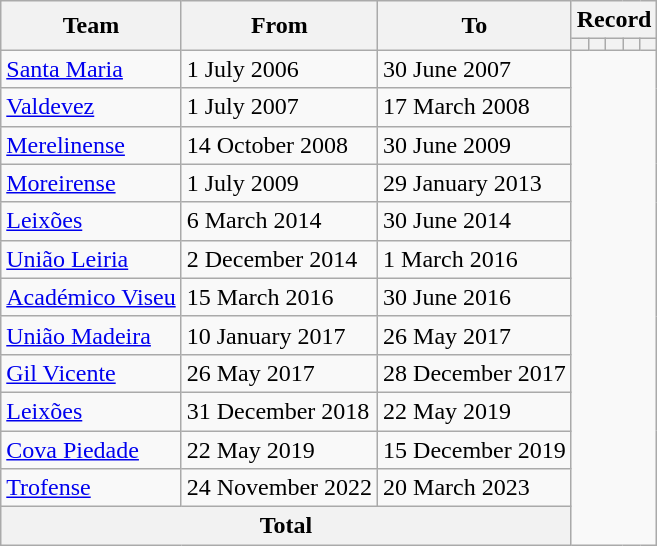<table class="wikitable" style="text-align:center">
<tr>
<th rowspan="2">Team</th>
<th rowspan="2">From</th>
<th rowspan="2">To</th>
<th colspan="5">Record</th>
</tr>
<tr>
<th></th>
<th></th>
<th></th>
<th></th>
<th></th>
</tr>
<tr>
<td align=left><a href='#'>Santa Maria</a></td>
<td align=left>1 July 2006</td>
<td align=left>30 June 2007<br></td>
</tr>
<tr>
<td align=left><a href='#'>Valdevez</a></td>
<td align=left>1 July 2007</td>
<td align=left>17 March 2008<br></td>
</tr>
<tr>
<td align=left><a href='#'>Merelinense</a></td>
<td align=left>14 October 2008</td>
<td align=left>30 June 2009<br></td>
</tr>
<tr>
<td align=left><a href='#'>Moreirense</a></td>
<td align=left>1 July 2009</td>
<td align=left>29 January 2013<br></td>
</tr>
<tr>
<td align=left><a href='#'>Leixões</a></td>
<td align=left>6 March 2014</td>
<td align=left>30 June 2014<br></td>
</tr>
<tr>
<td align=left><a href='#'>União Leiria</a></td>
<td align=left>2 December 2014</td>
<td align=left>1 March 2016<br></td>
</tr>
<tr>
<td align=left><a href='#'>Académico Viseu</a></td>
<td align=left>15 March 2016</td>
<td align=left>30 June 2016<br></td>
</tr>
<tr>
<td align=left><a href='#'>União Madeira</a></td>
<td align=left>10 January 2017</td>
<td align=left>26 May 2017<br></td>
</tr>
<tr>
<td align=left><a href='#'>Gil Vicente</a></td>
<td align=left>26 May 2017</td>
<td align=left>28 December 2017<br></td>
</tr>
<tr>
<td align=left><a href='#'>Leixões</a></td>
<td align=left>31 December 2018</td>
<td align=left>22 May 2019<br></td>
</tr>
<tr>
<td align=left><a href='#'>Cova Piedade</a></td>
<td align=left>22 May 2019</td>
<td align=left>15 December 2019<br></td>
</tr>
<tr>
<td align=left><a href='#'>Trofense</a></td>
<td align=left>24 November 2022</td>
<td align=left>20 March 2023<br></td>
</tr>
<tr>
<th colspan="3">Total<br></th>
</tr>
</table>
